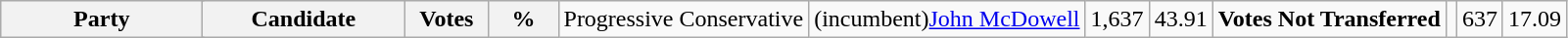<table class="wikitable">
<tr>
<th colspan=2 style="width: 130px">Party</th>
<th style="width: 130px">Candidate</th>
<th style="width: 50px">Votes</th>
<th style="width: 40px">%<br></th>
<td>Progressive Conservative</td>
<td>(incumbent)<a href='#'>John McDowell</a></td>
<td align="right">1,637</td>
<td align="right">43.91<br>
</td>
<td><strong>Votes Not Transferred</strong></td>
<td></td>
<td align="right">637</td>
<td align="right">17.09</td>
</tr>
</table>
